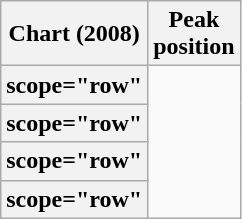<table class="wikitable plainrowheaders sortable">
<tr>
<th scope="col">Chart (2008)</th>
<th scope="col">Peak<br>position</th>
</tr>
<tr>
<th>scope="row" </th>
</tr>
<tr>
<th>scope="row" </th>
</tr>
<tr>
<th>scope="row" </th>
</tr>
<tr>
<th>scope="row" </th>
</tr>
</table>
